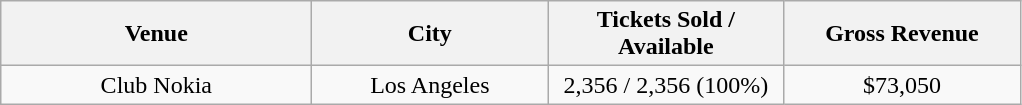<table class="wikitable" style="text-align:center">
<tr>
<th style="width:200px;">Venue</th>
<th style="width:150px;">City</th>
<th style="width:150px;">Tickets Sold / Available</th>
<th style="width:150px;">Gross Revenue</th>
</tr>
<tr>
<td>Club Nokia</td>
<td>Los Angeles</td>
<td>2,356 / 2,356 (100%)</td>
<td>$73,050</td>
</tr>
</table>
